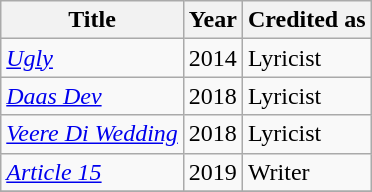<table class="wikitable">
<tr>
<th>Title</th>
<th>Year</th>
<th>Credited as</th>
</tr>
<tr>
<td><em><a href='#'>Ugly</a></em></td>
<td>2014</td>
<td>Lyricist</td>
</tr>
<tr>
<td><em><a href='#'>Daas Dev</a></em></td>
<td>2018</td>
<td>Lyricist</td>
</tr>
<tr>
<td><em><a href='#'>Veere Di Wedding</a></em></td>
<td>2018</td>
<td>Lyricist</td>
</tr>
<tr>
<td><em><a href='#'>Article 15</a></em></td>
<td>2019</td>
<td>Writer </td>
</tr>
<tr>
</tr>
</table>
